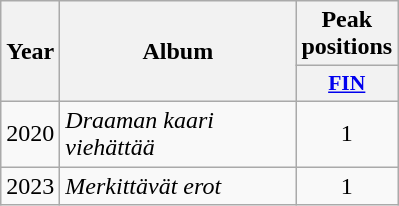<table class="wikitable">
<tr>
<th rowspan="2" width="10">Year</th>
<th rowspan="2" width="150">Album</th>
<th colspan="1" width="20">Peak positions</th>
</tr>
<tr>
<th scope="col" style="width:3em;font-size:90%;"><a href='#'>FIN</a></th>
</tr>
<tr>
<td style="text-align:center;">2020</td>
<td><em>Draaman kaari viehättää</em></td>
<td style="text-align:center;">1</td>
</tr>
<tr>
<td style="text-align:center;">2023</td>
<td><em>Merkittävät erot</em></td>
<td style="text-align:center;">1<br></td>
</tr>
</table>
